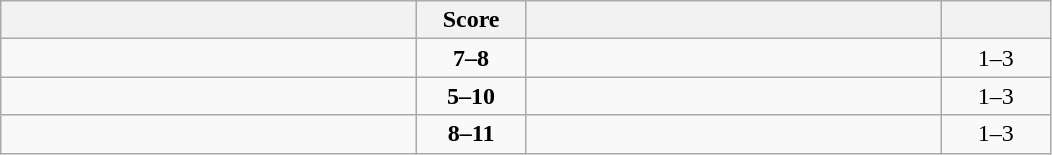<table class="wikitable" style="text-align: center; ">
<tr>
<th align="right" width="270"></th>
<th width="65">Score</th>
<th align="left" width="270"></th>
<th width="65"></th>
</tr>
<tr>
<td align="left"></td>
<td><strong>7–8</strong></td>
<td align="left"><strong></strong></td>
<td>1–3 <strong></strong></td>
</tr>
<tr>
<td align="left"></td>
<td><strong>5–10</strong></td>
<td align="left"><strong></strong></td>
<td>1–3 <strong></strong></td>
</tr>
<tr>
<td align="left"></td>
<td><strong>8–11</strong></td>
<td align="left"><strong></strong></td>
<td>1–3 <strong></strong></td>
</tr>
</table>
